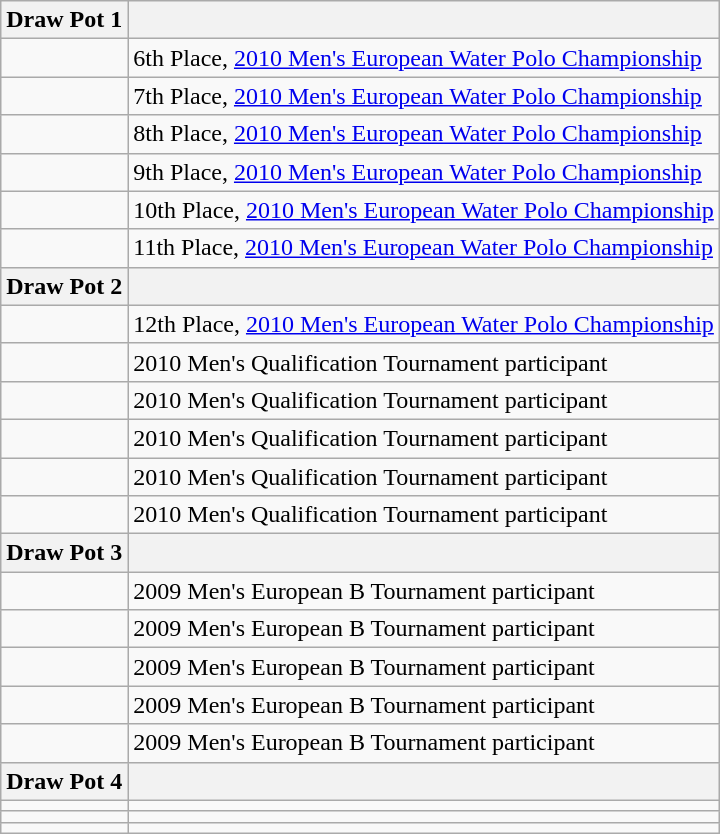<table class="wikitable">
<tr>
<th>Draw Pot 1</th>
<th></th>
</tr>
<tr>
<td></td>
<td>6th Place, <a href='#'>2010 Men's European Water Polo Championship</a></td>
</tr>
<tr>
<td></td>
<td>7th Place, <a href='#'>2010 Men's European Water Polo Championship</a></td>
</tr>
<tr>
<td></td>
<td>8th Place, <a href='#'>2010 Men's European Water Polo Championship</a></td>
</tr>
<tr>
<td></td>
<td>9th Place, <a href='#'>2010 Men's European Water Polo Championship</a></td>
</tr>
<tr>
<td></td>
<td>10th Place, <a href='#'>2010 Men's European Water Polo Championship</a></td>
</tr>
<tr>
<td></td>
<td>11th Place, <a href='#'>2010 Men's European Water Polo Championship</a></td>
</tr>
<tr>
<th>Draw Pot 2</th>
<th></th>
</tr>
<tr>
<td></td>
<td>12th Place, <a href='#'>2010 Men's European Water Polo Championship</a></td>
</tr>
<tr>
<td></td>
<td>2010 Men's Qualification Tournament participant</td>
</tr>
<tr>
<td></td>
<td>2010 Men's Qualification Tournament participant</td>
</tr>
<tr>
<td></td>
<td>2010 Men's Qualification Tournament participant</td>
</tr>
<tr>
<td></td>
<td>2010 Men's Qualification Tournament participant</td>
</tr>
<tr>
<td></td>
<td>2010 Men's Qualification Tournament participant</td>
</tr>
<tr>
<th>Draw Pot 3</th>
<th></th>
</tr>
<tr>
<td></td>
<td>2009 Men's European B Tournament participant</td>
</tr>
<tr>
<td></td>
<td>2009 Men's European B Tournament participant</td>
</tr>
<tr>
<td></td>
<td>2009 Men's European B Tournament participant</td>
</tr>
<tr>
<td></td>
<td>2009 Men's European B Tournament participant</td>
</tr>
<tr>
<td></td>
<td>2009 Men's European B Tournament participant</td>
</tr>
<tr>
<th>Draw Pot 4</th>
<th></th>
</tr>
<tr>
<td></td>
<td></td>
</tr>
<tr>
<td></td>
<td></td>
</tr>
<tr>
<td></td>
<td></td>
</tr>
</table>
